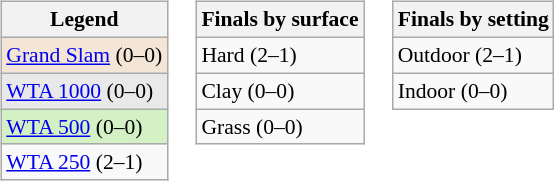<table>
<tr valign=top>
<td><br><table class="wikitable" style=font-size:90%>
<tr>
<th>Legend</th>
</tr>
<tr bgcolor=f3e6d7>
<td><a href='#'>Grand Slam</a> (0–0)</td>
</tr>
<tr bgcolor=e9e9e9>
<td><a href='#'>WTA 1000</a> (0–0)</td>
</tr>
<tr bgcolor=d4f1c5>
<td><a href='#'>WTA 500</a> (0–0)</td>
</tr>
<tr>
<td><a href='#'>WTA 250</a> (2–1)</td>
</tr>
</table>
</td>
<td><br><table class="wikitable" style=font-size:90%>
<tr>
<th>Finals by surface</th>
</tr>
<tr>
<td>Hard (2–1)</td>
</tr>
<tr>
<td>Clay (0–0)</td>
</tr>
<tr>
<td>Grass (0–0)</td>
</tr>
</table>
</td>
<td><br><table class="wikitable" style=font-size:90%>
<tr>
<th>Finals by setting</th>
</tr>
<tr>
<td>Outdoor (2–1)</td>
</tr>
<tr>
<td>Indoor (0–0)</td>
</tr>
</table>
</td>
</tr>
</table>
